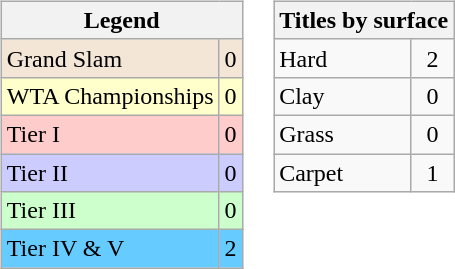<table>
<tr valign=top>
<td><br><table class="wikitable sortable mw-collapsible mw-collapsed">
<tr>
<th colspan=2>Legend</th>
</tr>
<tr style="background:#f3e6d7;">
<td>Grand Slam</td>
<td align="center">0</td>
</tr>
<tr style="background:#ffc;">
<td>WTA Championships</td>
<td align="center">0</td>
</tr>
<tr bgcolor="#ffcccc">
<td>Tier I</td>
<td align="center">0</td>
</tr>
<tr bgcolor="#ccccff">
<td>Tier II</td>
<td align="center">0</td>
</tr>
<tr bgcolor="#CCFFCC">
<td>Tier III</td>
<td align="center">0</td>
</tr>
<tr bgcolor="#66CCFF">
<td>Tier IV & V</td>
<td align="center">2</td>
</tr>
</table>
</td>
<td><br><table class="wikitable sortable mw-collapsible mw-collapsed">
<tr>
<th colspan=2>Titles by surface</th>
</tr>
<tr>
<td>Hard</td>
<td align="center">2</td>
</tr>
<tr>
<td>Clay</td>
<td align="center">0</td>
</tr>
<tr>
<td>Grass</td>
<td align="center">0</td>
</tr>
<tr>
<td>Carpet</td>
<td align="center">1</td>
</tr>
</table>
</td>
</tr>
</table>
